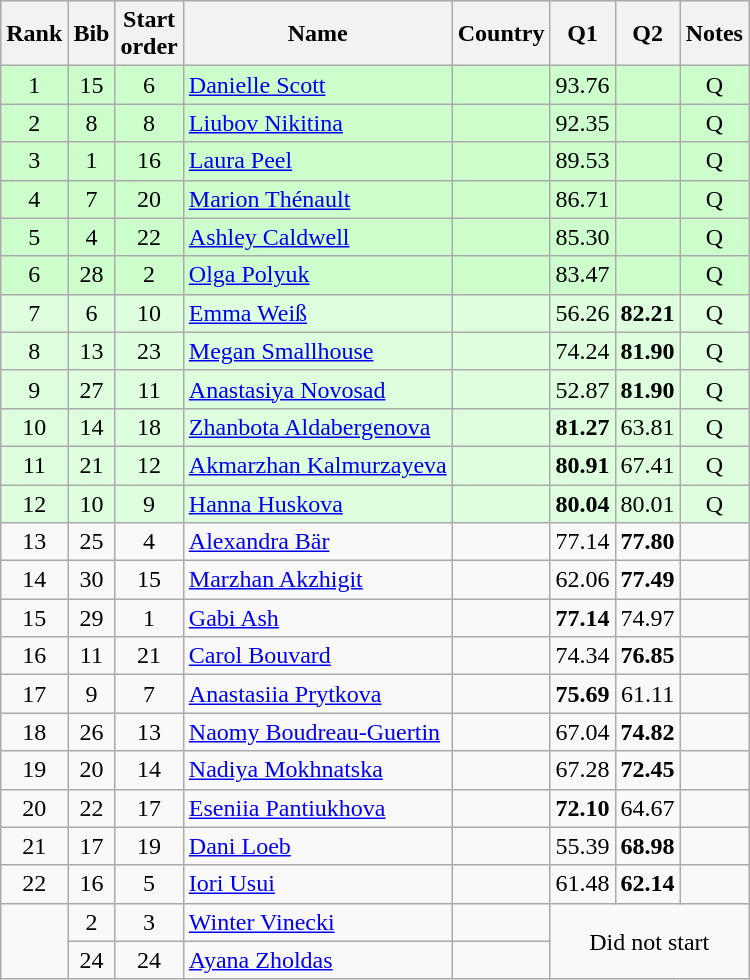<table class="wikitable sortable" style="text-align:center">
<tr>
<th>Rank</th>
<th>Bib</th>
<th>Start<br>order</th>
<th>Name</th>
<th>Country</th>
<th>Q1</th>
<th>Q2</th>
<th>Notes</th>
</tr>
<tr bgcolor=ccffcc>
<td>1</td>
<td>15</td>
<td>6</td>
<td align=left><a href='#'>Danielle Scott</a></td>
<td align=left></td>
<td>93.76</td>
<td></td>
<td>Q</td>
</tr>
<tr bgcolor=ccffcc>
<td>2</td>
<td>8</td>
<td>8</td>
<td align=left><a href='#'>Liubov Nikitina</a></td>
<td align=left></td>
<td>92.35</td>
<td></td>
<td>Q</td>
</tr>
<tr bgcolor=ccffcc>
<td>3</td>
<td>1</td>
<td>16</td>
<td align=left><a href='#'>Laura Peel</a></td>
<td align=left></td>
<td>89.53</td>
<td></td>
<td>Q</td>
</tr>
<tr bgcolor=ccffcc>
<td>4</td>
<td>7</td>
<td>20</td>
<td align=left><a href='#'>Marion Thénault</a></td>
<td align=left></td>
<td>86.71</td>
<td></td>
<td>Q</td>
</tr>
<tr bgcolor=ccffcc>
<td>5</td>
<td>4</td>
<td>22</td>
<td align=left><a href='#'>Ashley Caldwell</a></td>
<td align=left></td>
<td>85.30</td>
<td></td>
<td>Q</td>
</tr>
<tr bgcolor=ccffcc>
<td>6</td>
<td>28</td>
<td>2</td>
<td align=left><a href='#'>Olga Polyuk</a></td>
<td align=left></td>
<td>83.47</td>
<td></td>
<td>Q</td>
</tr>
<tr bgcolor=ddffdd>
<td>7</td>
<td>6</td>
<td>10</td>
<td align=left><a href='#'>Emma Weiß</a></td>
<td align=left></td>
<td>56.26</td>
<td><strong>82.21</strong></td>
<td>Q</td>
</tr>
<tr bgcolor=ddffdd>
<td>8</td>
<td>13</td>
<td>23</td>
<td align=left><a href='#'>Megan Smallhouse</a></td>
<td align=left></td>
<td>74.24</td>
<td><strong>81.90</strong></td>
<td>Q</td>
</tr>
<tr bgcolor=ddffdd>
<td>9</td>
<td>27</td>
<td>11</td>
<td align=left><a href='#'>Anastasiya Novosad</a></td>
<td align=left></td>
<td>52.87</td>
<td><strong>81.90</strong></td>
<td>Q</td>
</tr>
<tr bgcolor=ddffdd>
<td>10</td>
<td>14</td>
<td>18</td>
<td align=left><a href='#'>Zhanbota Aldabergenova</a></td>
<td align=left></td>
<td><strong>81.27</strong></td>
<td>63.81</td>
<td>Q</td>
</tr>
<tr bgcolor=ddffdd>
<td>11</td>
<td>21</td>
<td>12</td>
<td align=left><a href='#'>Akmarzhan Kalmurzayeva</a></td>
<td align=left></td>
<td><strong>80.91</strong></td>
<td>67.41</td>
<td>Q</td>
</tr>
<tr bgcolor=ddffdd>
<td>12</td>
<td>10</td>
<td>9</td>
<td align=left><a href='#'>Hanna Huskova</a></td>
<td align=left></td>
<td><strong>80.04</strong></td>
<td>80.01</td>
<td>Q</td>
</tr>
<tr>
<td>13</td>
<td>25</td>
<td>4</td>
<td align=left><a href='#'>Alexandra Bär</a></td>
<td align=left></td>
<td>77.14</td>
<td><strong>77.80</strong></td>
<td></td>
</tr>
<tr>
<td>14</td>
<td>30</td>
<td>15</td>
<td align=left><a href='#'>Marzhan Akzhigit</a></td>
<td align=left></td>
<td>62.06</td>
<td><strong>77.49</strong></td>
<td></td>
</tr>
<tr>
<td>15</td>
<td>29</td>
<td>1</td>
<td align=left><a href='#'>Gabi Ash</a></td>
<td align=left></td>
<td><strong>77.14</strong></td>
<td>74.97</td>
<td></td>
</tr>
<tr>
<td>16</td>
<td>11</td>
<td>21</td>
<td align=left><a href='#'>Carol Bouvard</a></td>
<td align=left></td>
<td>74.34</td>
<td><strong>76.85</strong></td>
<td></td>
</tr>
<tr>
<td>17</td>
<td>9</td>
<td>7</td>
<td align=left><a href='#'>Anastasiia Prytkova</a></td>
<td align=left></td>
<td><strong>75.69</strong></td>
<td>61.11</td>
<td></td>
</tr>
<tr>
<td>18</td>
<td>26</td>
<td>13</td>
<td align=left><a href='#'>Naomy Boudreau-Guertin</a></td>
<td align=left></td>
<td>67.04</td>
<td><strong>74.82</strong></td>
<td></td>
</tr>
<tr>
<td>19</td>
<td>20</td>
<td>14</td>
<td align=left><a href='#'>Nadiya Mokhnatska</a></td>
<td align=left></td>
<td>67.28</td>
<td><strong>72.45</strong></td>
<td></td>
</tr>
<tr>
<td>20</td>
<td>22</td>
<td>17</td>
<td align=left><a href='#'>Eseniia Pantiukhova</a></td>
<td align=left></td>
<td><strong>72.10</strong></td>
<td>64.67</td>
<td></td>
</tr>
<tr>
<td>21</td>
<td>17</td>
<td>19</td>
<td align=left><a href='#'>Dani Loeb</a></td>
<td align=left></td>
<td>55.39</td>
<td><strong>68.98</strong></td>
<td></td>
</tr>
<tr>
<td>22</td>
<td>16</td>
<td>5</td>
<td align=left><a href='#'>Iori Usui</a></td>
<td align=left></td>
<td>61.48</td>
<td><strong>62.14</strong></td>
<td></td>
</tr>
<tr>
<td rowspan=2></td>
<td>2</td>
<td>3</td>
<td align=left><a href='#'>Winter Vinecki</a></td>
<td align=left></td>
<td rowspan=2 colspan=3>Did not start</td>
</tr>
<tr>
<td>24</td>
<td>24</td>
<td align=left><a href='#'>Ayana Zholdas</a></td>
<td align=left></td>
</tr>
</table>
